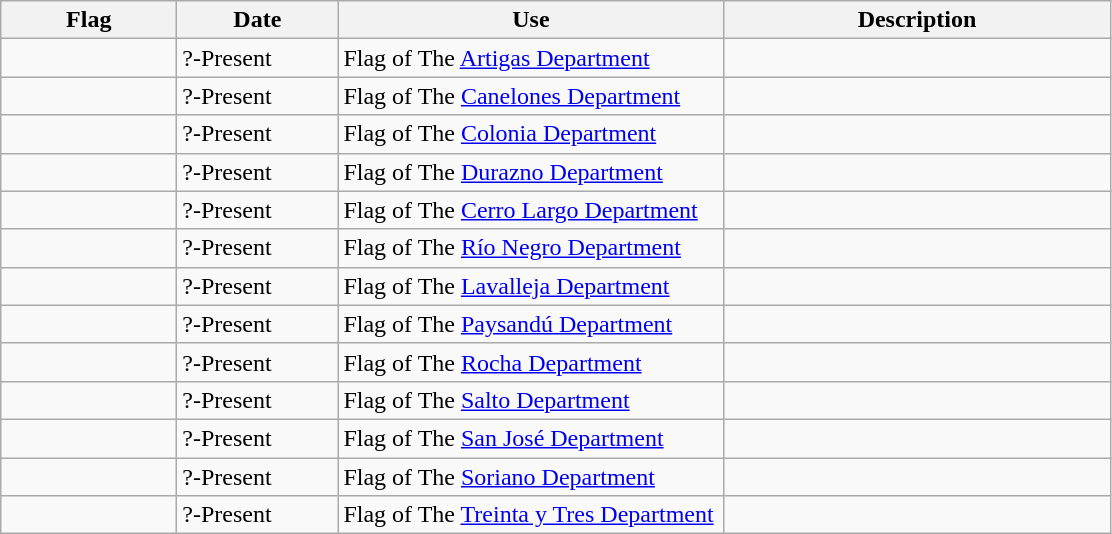<table class="wikitable">
<tr>
<th style="width:110px;">Flag</th>
<th style="width:100px;">Date</th>
<th style="width:250px;">Use</th>
<th style="width:250px;">Description</th>
</tr>
<tr>
<td></td>
<td>?-Present</td>
<td>Flag of The <a href='#'>Artigas Department</a></td>
<td></td>
</tr>
<tr>
<td></td>
<td>?-Present</td>
<td>Flag of The <a href='#'>Canelones Department</a></td>
<td></td>
</tr>
<tr>
<td></td>
<td>?-Present</td>
<td>Flag of The <a href='#'>Colonia Department</a></td>
<td></td>
</tr>
<tr>
<td></td>
<td>?-Present</td>
<td>Flag of The <a href='#'>Durazno Department</a></td>
<td></td>
</tr>
<tr>
<td></td>
<td>?-Present</td>
<td>Flag of The <a href='#'>Cerro Largo Department</a></td>
<td></td>
</tr>
<tr>
<td></td>
<td>?-Present</td>
<td>Flag of The <a href='#'>Río Negro Department</a></td>
<td></td>
</tr>
<tr>
<td></td>
<td>?-Present</td>
<td>Flag of The <a href='#'>Lavalleja Department</a></td>
<td></td>
</tr>
<tr>
<td></td>
<td>?-Present</td>
<td>Flag of The <a href='#'>Paysandú Department</a></td>
<td></td>
</tr>
<tr>
<td></td>
<td>?-Present</td>
<td>Flag of The <a href='#'>Rocha Department</a></td>
<td></td>
</tr>
<tr>
<td></td>
<td>?-Present</td>
<td>Flag of The <a href='#'>Salto Department</a></td>
<td></td>
</tr>
<tr>
<td></td>
<td>?-Present</td>
<td>Flag of The <a href='#'>San José Department</a></td>
<td></td>
</tr>
<tr>
<td></td>
<td>?-Present</td>
<td>Flag of The <a href='#'>Soriano Department</a></td>
<td></td>
</tr>
<tr>
<td></td>
<td>?-Present</td>
<td>Flag of The <a href='#'>Treinta y Tres Department</a></td>
<td></td>
</tr>
</table>
